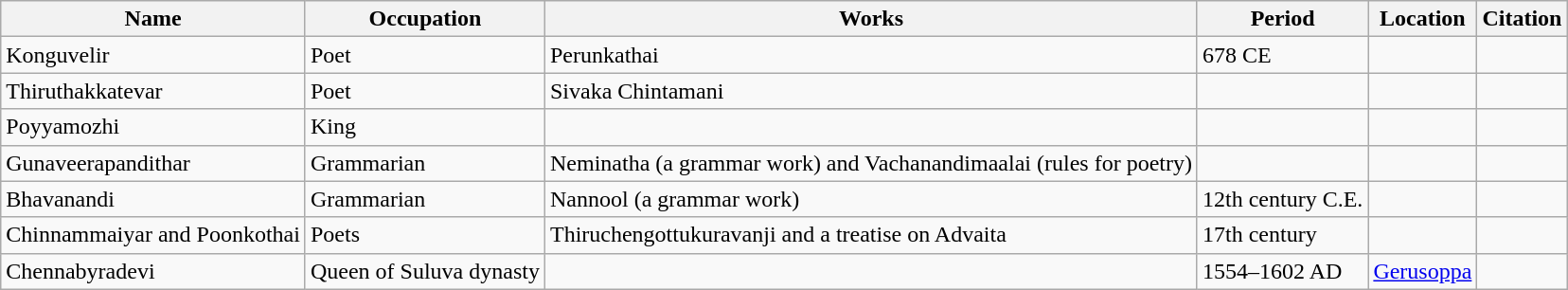<table class="wikitable sortable">
<tr>
<th>Name</th>
<th>Occupation</th>
<th>Works</th>
<th>Period</th>
<th>Location</th>
<th>Citation</th>
</tr>
<tr>
<td>Konguvelir</td>
<td>Poet</td>
<td>Perunkathai</td>
<td>678 CE</td>
<td></td>
<td></td>
</tr>
<tr>
<td>Thiruthakkatevar</td>
<td>Poet</td>
<td>Sivaka Chintamani</td>
<td></td>
<td></td>
<td></td>
</tr>
<tr>
<td>Poyyamozhi</td>
<td>King</td>
<td></td>
<td></td>
<td></td>
<td></td>
</tr>
<tr>
<td>Gunaveerapandithar</td>
<td>Grammarian</td>
<td>Neminatha (a grammar work) and Vachanandimaalai (rules for poetry)</td>
<td></td>
<td></td>
<td></td>
</tr>
<tr>
<td>Bhavanandi</td>
<td>Grammarian</td>
<td>Nannool (a grammar work)</td>
<td>12th century C.E.</td>
<td></td>
<td></td>
</tr>
<tr>
<td>Chinnammaiyar and Poonkothai</td>
<td>Poets</td>
<td>Thiruchengottukuravanji and a treatise on Advaita</td>
<td>17th century</td>
<td></td>
<td></td>
</tr>
<tr>
<td>Chennabyradevi</td>
<td>Queen of Suluva dynasty</td>
<td></td>
<td>1554–1602 AD</td>
<td><a href='#'>Gerusoppa</a></td>
<td></td>
</tr>
</table>
